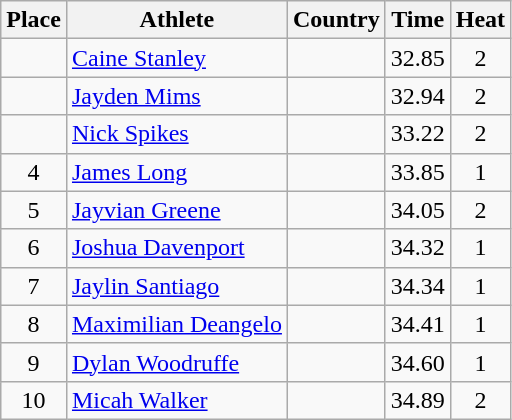<table class="wikitable">
<tr>
<th>Place</th>
<th>Athlete</th>
<th>Country</th>
<th>Time</th>
<th>Heat</th>
</tr>
<tr>
<td align=center></td>
<td><a href='#'>Caine Stanley</a></td>
<td></td>
<td>32.85</td>
<td align=center>2</td>
</tr>
<tr>
<td align=center></td>
<td><a href='#'>Jayden Mims</a></td>
<td></td>
<td>32.94</td>
<td align=center>2</td>
</tr>
<tr>
<td align=center></td>
<td><a href='#'>Nick Spikes</a></td>
<td></td>
<td>33.22</td>
<td align=center>2</td>
</tr>
<tr>
<td align=center>4</td>
<td><a href='#'>James Long</a></td>
<td></td>
<td>33.85</td>
<td align=center>1</td>
</tr>
<tr>
<td align=center>5</td>
<td><a href='#'>Jayvian Greene</a></td>
<td></td>
<td>34.05</td>
<td align=center>2</td>
</tr>
<tr>
<td align=center>6</td>
<td><a href='#'>Joshua Davenport</a></td>
<td></td>
<td>34.32</td>
<td align=center>1</td>
</tr>
<tr>
<td align=center>7</td>
<td><a href='#'>Jaylin Santiago</a></td>
<td></td>
<td>34.34</td>
<td align=center>1</td>
</tr>
<tr>
<td align=center>8</td>
<td><a href='#'>Maximilian Deangelo</a></td>
<td></td>
<td>34.41</td>
<td align=center>1</td>
</tr>
<tr>
<td align=center>9</td>
<td><a href='#'>Dylan Woodruffe</a></td>
<td></td>
<td>34.60</td>
<td align=center>1</td>
</tr>
<tr>
<td align=center>10</td>
<td><a href='#'>Micah Walker</a></td>
<td></td>
<td>34.89</td>
<td align=center>2</td>
</tr>
</table>
